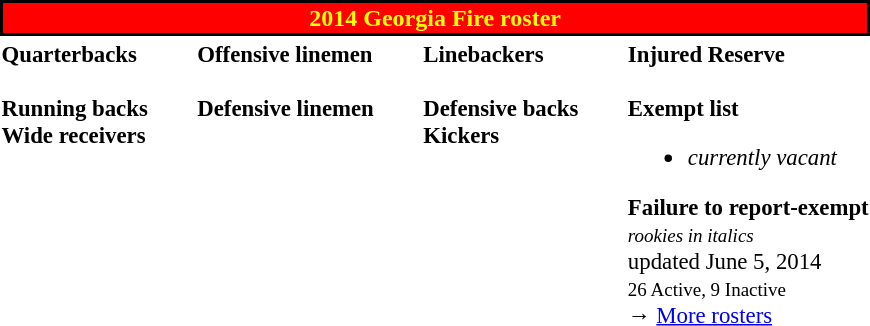<table class="toccolours" style="text-align: left;">
<tr>
<th colspan="7" style="background-color:red; border:2px  solid black; color:yellow; text-align:center;"><strong>2014 Georgia Fire roster</strong></th>
</tr>
<tr>
<td style="font-size: 95%;" valign="top"><strong>Quarterbacks</strong><br>
<br><strong>Running backs</strong>
<br><strong>Wide receivers</strong>




</td>
<td style="width: 25px;"></td>
<td style="font-size: 95%;vertical-align:top;"><strong>Offensive linemen</strong><br>


<br><strong>Defensive linemen</strong>



</td>
<td style="width: 25px;"></td>
<td style="font-size: 95%;vertical-align:top;"><strong>Linebackers</strong><br>

<br><strong>Defensive backs</strong>




<br><strong>Kickers</strong>
</td>
<td style="width: 25px;"></td>
<td style="font-size: 95%;vertical-align:top;"><strong>Injured Reserve</strong><br>


<br><strong>Exempt list</strong><ul><li><em>currently vacant</em></li></ul><strong>Failure to report-exempt</strong>




<br><small><em>rookies in italics</em></small><br>
 updated June 5, 2014<br>
<small>26 Active, 9 Inactive</small><br>→ <a href='#'>More rosters</a></td>
</tr>
<tr>
</tr>
</table>
